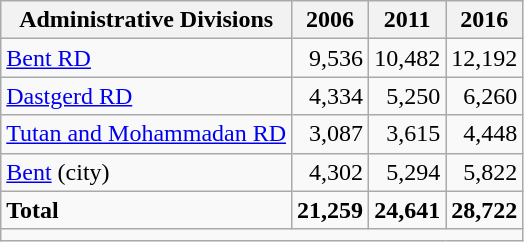<table class="wikitable">
<tr>
<th>Administrative Divisions</th>
<th>2006</th>
<th>2011</th>
<th>2016</th>
</tr>
<tr>
<td><a href='#'>Bent RD</a></td>
<td style="text-align: right;">9,536</td>
<td style="text-align: right;">10,482</td>
<td style="text-align: right;">12,192</td>
</tr>
<tr>
<td><a href='#'>Dastgerd RD</a></td>
<td style="text-align: right;">4,334</td>
<td style="text-align: right;">5,250</td>
<td style="text-align: right;">6,260</td>
</tr>
<tr>
<td><a href='#'>Tutan and Mohammadan RD</a></td>
<td style="text-align: right;">3,087</td>
<td style="text-align: right;">3,615</td>
<td style="text-align: right;">4,448</td>
</tr>
<tr>
<td><a href='#'>Bent</a> (city)</td>
<td style="text-align: right;">4,302</td>
<td style="text-align: right;">5,294</td>
<td style="text-align: right;">5,822</td>
</tr>
<tr>
<td><strong>Total</strong></td>
<td style="text-align: right;"><strong>21,259</strong></td>
<td style="text-align: right;"><strong>24,641</strong></td>
<td style="text-align: right;"><strong>28,722</strong></td>
</tr>
<tr>
<td colspan=4></td>
</tr>
</table>
